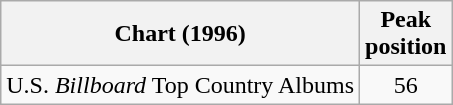<table class="wikitable">
<tr>
<th>Chart (1996)</th>
<th>Peak<br>position</th>
</tr>
<tr>
<td>U.S. <em>Billboard</em> Top Country Albums</td>
<td align="center">56</td>
</tr>
</table>
